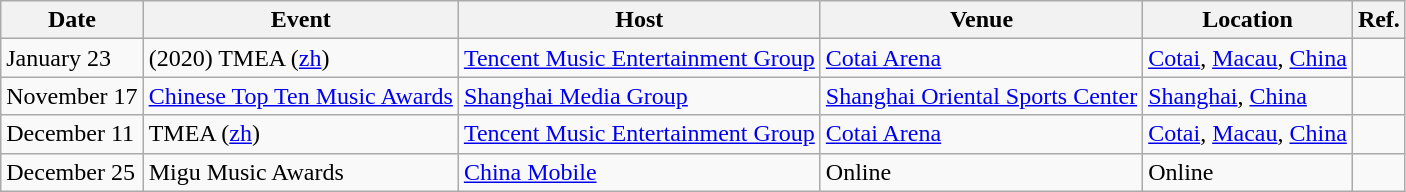<table class="wikitable">
<tr>
<th>Date</th>
<th>Event</th>
<th>Host</th>
<th>Venue</th>
<th>Location</th>
<th>Ref.</th>
</tr>
<tr>
<td>January 23</td>
<td>(2020) TMEA (<a href='#'>zh</a>)</td>
<td><a href='#'>Tencent Music Entertainment Group</a></td>
<td><a href='#'>Cotai Arena</a></td>
<td><a href='#'>Cotai</a>, <a href='#'>Macau</a>, <a href='#'>China</a></td>
<td></td>
</tr>
<tr>
<td>November 17</td>
<td><a href='#'>Chinese Top Ten Music Awards</a></td>
<td><a href='#'>Shanghai Media Group</a></td>
<td><a href='#'>Shanghai Oriental Sports Center</a></td>
<td><a href='#'>Shanghai</a>, <a href='#'>China</a></td>
<td></td>
</tr>
<tr>
<td>December 11</td>
<td>TMEA (<a href='#'>zh</a>)</td>
<td><a href='#'>Tencent Music Entertainment Group</a></td>
<td><a href='#'>Cotai Arena</a></td>
<td><a href='#'>Cotai</a>, <a href='#'>Macau</a>, <a href='#'>China</a></td>
<td></td>
</tr>
<tr>
<td>December 25</td>
<td>Migu Music Awards</td>
<td><a href='#'>China Mobile</a></td>
<td>Online</td>
<td>Online</td>
<td></td>
</tr>
</table>
